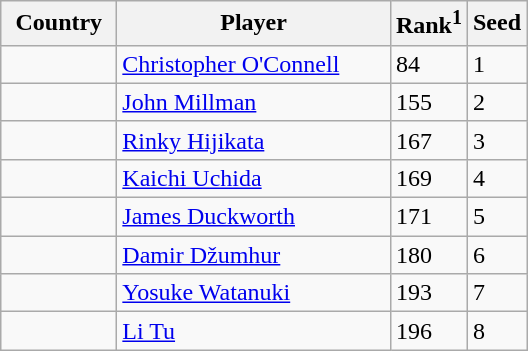<table class="sortable wikitable">
<tr>
<th width="70">Country</th>
<th width="175">Player</th>
<th>Rank<sup>1</sup></th>
<th>Seed</th>
</tr>
<tr>
<td></td>
<td><a href='#'>Christopher O'Connell</a></td>
<td>84</td>
<td>1</td>
</tr>
<tr>
<td></td>
<td><a href='#'>John Millman</a></td>
<td>155</td>
<td>2</td>
</tr>
<tr>
<td></td>
<td><a href='#'>Rinky Hijikata</a></td>
<td>167</td>
<td>3</td>
</tr>
<tr>
<td></td>
<td><a href='#'>Kaichi Uchida</a></td>
<td>169</td>
<td>4</td>
</tr>
<tr>
<td></td>
<td><a href='#'>James Duckworth</a></td>
<td>171</td>
<td>5</td>
</tr>
<tr>
<td></td>
<td><a href='#'>Damir Džumhur</a></td>
<td>180</td>
<td>6</td>
</tr>
<tr>
<td></td>
<td><a href='#'>Yosuke Watanuki</a></td>
<td>193</td>
<td>7</td>
</tr>
<tr>
<td></td>
<td><a href='#'>Li Tu</a></td>
<td>196</td>
<td>8</td>
</tr>
</table>
